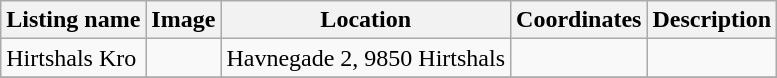<table class="wikitable sortable">
<tr>
<th>Listing name</th>
<th>Image</th>
<th>Location</th>
<th>Coordinates</th>
<th>Description</th>
</tr>
<tr>
<td>Hirtshals Kro</td>
<td></td>
<td>Havnegade 2, 9850 Hirtshals</td>
<td></td>
<td></td>
</tr>
<tr>
</tr>
</table>
